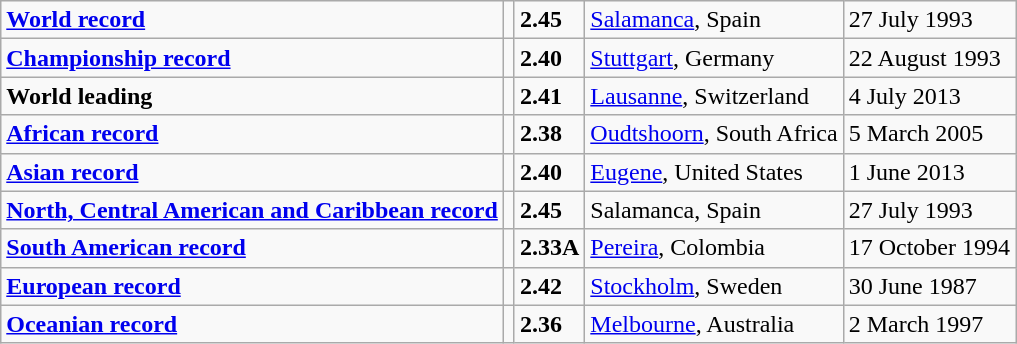<table class="wikitable">
<tr>
<td><strong><a href='#'>World record</a></strong></td>
<td></td>
<td><strong>2.45</strong></td>
<td><a href='#'>Salamanca</a>, Spain</td>
<td>27 July 1993</td>
</tr>
<tr>
<td><strong><a href='#'>Championship record</a></strong></td>
<td></td>
<td><strong>2.40</strong></td>
<td><a href='#'>Stuttgart</a>, Germany</td>
<td>22 August 1993</td>
</tr>
<tr>
<td><strong>World leading</strong></td>
<td></td>
<td><strong>2.41</strong></td>
<td><a href='#'>Lausanne</a>, Switzerland</td>
<td>4 July 2013</td>
</tr>
<tr>
<td><strong><a href='#'>African record</a></strong></td>
<td></td>
<td><strong>2.38</strong></td>
<td><a href='#'>Oudtshoorn</a>, South Africa</td>
<td>5 March 2005</td>
</tr>
<tr>
<td><strong><a href='#'>Asian record</a></strong></td>
<td></td>
<td><strong>2.40</strong></td>
<td><a href='#'>Eugene</a>, United States</td>
<td>1 June 2013</td>
</tr>
<tr>
<td><strong><a href='#'>North, Central American and Caribbean record</a></strong></td>
<td></td>
<td><strong>2.45</strong></td>
<td>Salamanca, Spain</td>
<td>27 July 1993</td>
</tr>
<tr>
<td><strong><a href='#'>South American record</a></strong></td>
<td></td>
<td><strong>2.33A</strong></td>
<td><a href='#'>Pereira</a>, Colombia</td>
<td>17 October 1994</td>
</tr>
<tr>
<td><strong><a href='#'>European record</a></strong></td>
<td></td>
<td><strong>2.42</strong></td>
<td><a href='#'>Stockholm</a>, Sweden</td>
<td>30 June 1987</td>
</tr>
<tr>
<td><strong><a href='#'>Oceanian record</a></strong></td>
<td></td>
<td><strong>2.36</strong></td>
<td><a href='#'>Melbourne</a>, Australia</td>
<td>2 March 1997</td>
</tr>
</table>
